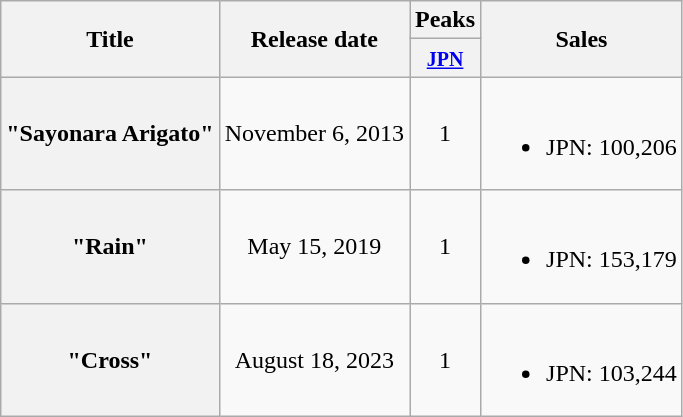<table class="wikitable plainrowheaders" style="text-align:center;">
<tr>
<th rowspan="2">Title</th>
<th rowspan="2">Release date</th>
<th colspan="1">Peaks</th>
<th rowspan="2">Sales</th>
</tr>
<tr>
<th width="30"><small><a href='#'>JPN</a></small><br></th>
</tr>
<tr>
<th scope="row">"Sayonara Arigato"</th>
<td>November 6, 2013</td>
<td style="text-align:center;">1</td>
<td><br><ul><li>JPN: 100,206</li></ul></td>
</tr>
<tr>
<th scope="row">"Rain"</th>
<td>May 15, 2019</td>
<td style="text-align:center;">1</td>
<td><br><ul><li>JPN: 153,179</li></ul></td>
</tr>
<tr>
<th scope="row">"Cross"</th>
<td>August 18, 2023</td>
<td style="text-align:center;">1</td>
<td><br><ul><li>JPN: 103,244</li></ul></td>
</tr>
</table>
